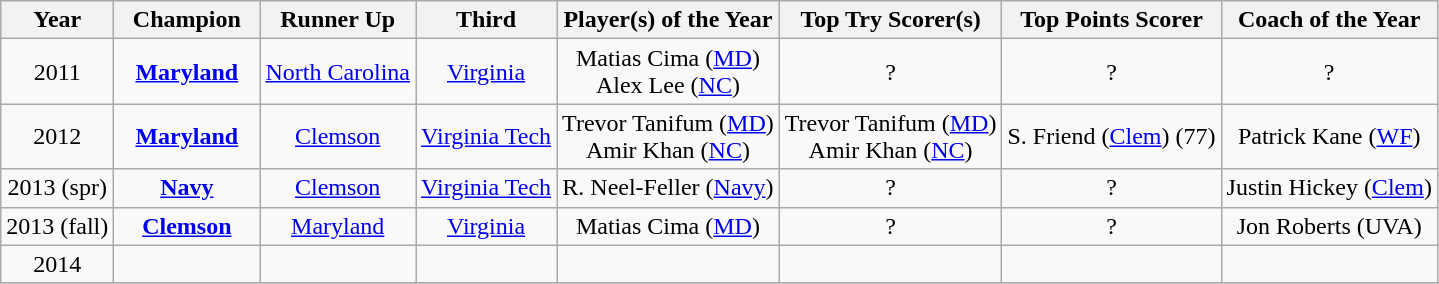<table class=wikitable style="text-align: center;">
<tr>
<th>Year</th>
<th width=90px>Champion</th>
<th>Runner Up</th>
<th>Third</th>
<th>Player(s) of the Year</th>
<th>Top Try Scorer(s)</th>
<th>Top Points Scorer</th>
<th>Coach of the Year</th>
</tr>
<tr>
<td>2011</td>
<td><strong><a href='#'>Maryland</a></strong></td>
<td><a href='#'>North Carolina</a></td>
<td><a href='#'>Virginia</a></td>
<td>Matias Cima (<a href='#'>MD</a>) <br> Alex Lee (<a href='#'>NC</a>)</td>
<td>?</td>
<td>?</td>
<td>?</td>
</tr>
<tr>
<td>2012</td>
<td><strong><a href='#'>Maryland</a></strong></td>
<td><a href='#'>Clemson</a></td>
<td><a href='#'>Virginia Tech</a></td>
<td>Trevor Tanifum (<a href='#'>MD</a>) <br> Amir Khan (<a href='#'>NC</a>)</td>
<td>Trevor Tanifum (<a href='#'>MD</a>) <br> Amir Khan (<a href='#'>NC</a>)</td>
<td>S. Friend (<a href='#'>Clem</a>) (77)</td>
<td>Patrick Kane (<a href='#'>WF</a>)</td>
</tr>
<tr>
<td>2013 (spr)</td>
<td><strong><a href='#'>Navy</a></strong></td>
<td><a href='#'>Clemson</a></td>
<td><a href='#'>Virginia Tech</a></td>
<td>R. Neel-Feller (<a href='#'>Navy</a>)</td>
<td>?</td>
<td>?</td>
<td>Justin Hickey (<a href='#'>Clem</a>)</td>
</tr>
<tr>
<td>2013 (fall)</td>
<td><strong><a href='#'>Clemson</a></strong></td>
<td><a href='#'>Maryland</a></td>
<td><a href='#'>Virginia</a></td>
<td>Matias Cima (<a href='#'>MD</a>)</td>
<td>?</td>
<td>?</td>
<td>Jon Roberts (UVA)</td>
</tr>
<tr>
<td>2014</td>
<td></td>
<td></td>
<td></td>
<td></td>
<td></td>
<td></td>
<td></td>
</tr>
<tr>
</tr>
</table>
